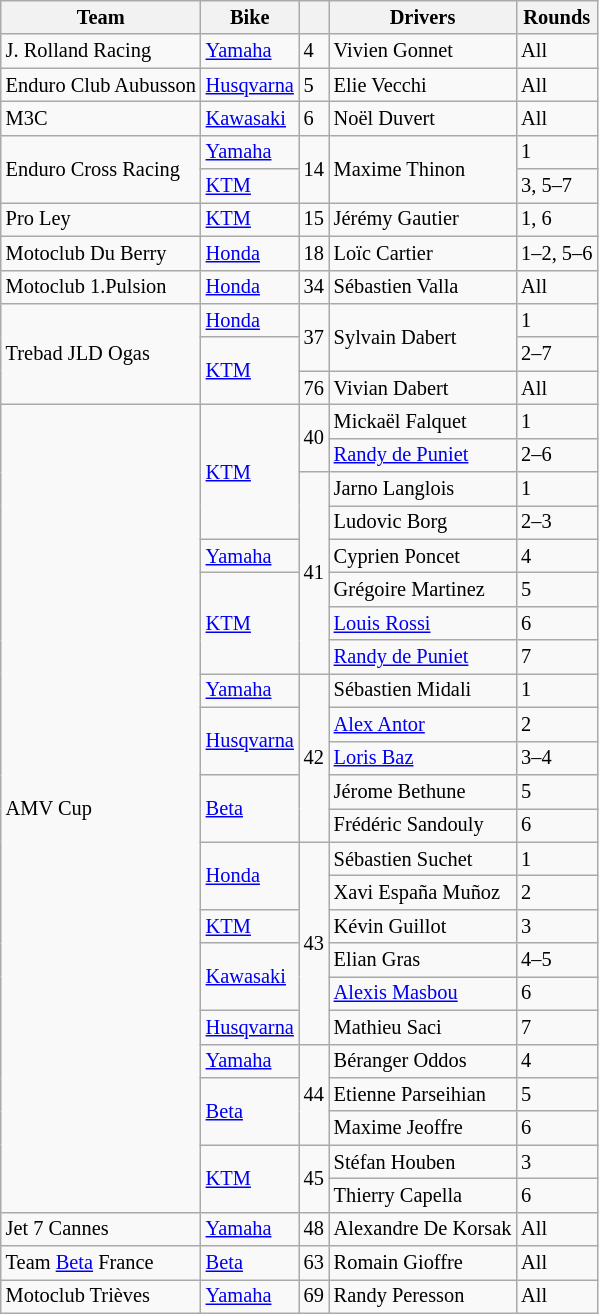<table class="wikitable" style="font-size: 85%">
<tr>
<th>Team</th>
<th>Bike</th>
<th></th>
<th>Drivers</th>
<th>Rounds</th>
</tr>
<tr>
<td> J. Rolland Racing</td>
<td><a href='#'>Yamaha</a></td>
<td>4</td>
<td> Vivien Gonnet</td>
<td>All</td>
</tr>
<tr>
<td> Enduro Club Aubusson</td>
<td><a href='#'>Husqvarna</a></td>
<td>5</td>
<td> Elie Vecchi</td>
<td>All</td>
</tr>
<tr>
<td> M3C</td>
<td><a href='#'>Kawasaki</a></td>
<td>6</td>
<td> Noël Duvert</td>
<td>All</td>
</tr>
<tr>
<td rowspan=2> Enduro Cross Racing</td>
<td><a href='#'>Yamaha</a></td>
<td rowspan=2>14</td>
<td rowspan=2> Maxime Thinon</td>
<td>1</td>
</tr>
<tr>
<td><a href='#'>KTM</a></td>
<td>3, 5–7</td>
</tr>
<tr>
<td> Pro Ley</td>
<td><a href='#'>KTM</a></td>
<td>15</td>
<td> Jérémy Gautier</td>
<td>1, 6</td>
</tr>
<tr>
<td> Motoclub Du Berry</td>
<td><a href='#'>Honda</a></td>
<td>18</td>
<td> Loïc Cartier</td>
<td>1–2, 5–6</td>
</tr>
<tr>
<td> Motoclub 1.Pulsion</td>
<td><a href='#'>Honda</a></td>
<td>34</td>
<td> Sébastien Valla</td>
<td>All</td>
</tr>
<tr>
<td rowspan=3> Trebad JLD Ogas</td>
<td><a href='#'>Honda</a></td>
<td rowspan=2>37</td>
<td rowspan=2> Sylvain Dabert</td>
<td>1</td>
</tr>
<tr>
<td rowspan=2><a href='#'>KTM</a></td>
<td>2–7</td>
</tr>
<tr>
<td>76</td>
<td> Vivian Dabert</td>
<td>All</td>
</tr>
<tr>
<td rowspan=24> AMV Cup</td>
<td rowspan=4><a href='#'>KTM</a></td>
<td rowspan=2>40</td>
<td> Mickaël Falquet</td>
<td>1</td>
</tr>
<tr>
<td> <a href='#'>Randy de Puniet</a></td>
<td>2–6</td>
</tr>
<tr>
<td rowspan=6>41</td>
<td> Jarno Langlois</td>
<td>1</td>
</tr>
<tr>
<td> Ludovic Borg</td>
<td>2–3</td>
</tr>
<tr>
<td><a href='#'>Yamaha</a></td>
<td> Cyprien Poncet</td>
<td>4</td>
</tr>
<tr>
<td rowspan=3><a href='#'>KTM</a></td>
<td> Grégoire Martinez</td>
<td>5</td>
</tr>
<tr>
<td> <a href='#'>Louis Rossi</a></td>
<td>6</td>
</tr>
<tr>
<td> <a href='#'>Randy de Puniet</a></td>
<td>7</td>
</tr>
<tr>
<td><a href='#'>Yamaha</a></td>
<td rowspan=5>42</td>
<td> Sébastien Midali</td>
<td>1</td>
</tr>
<tr>
<td rowspan=2><a href='#'>Husqvarna</a></td>
<td> <a href='#'>Alex Antor</a></td>
<td>2</td>
</tr>
<tr>
<td> <a href='#'>Loris Baz</a></td>
<td>3–4</td>
</tr>
<tr>
<td rowspan=2><a href='#'>Beta</a></td>
<td> Jérome Bethune</td>
<td>5</td>
</tr>
<tr>
<td> Frédéric Sandouly</td>
<td>6</td>
</tr>
<tr>
<td rowspan=2><a href='#'>Honda</a></td>
<td rowspan=6>43</td>
<td> Sébastien Suchet</td>
<td>1</td>
</tr>
<tr>
<td> Xavi España Muñoz</td>
<td>2</td>
</tr>
<tr>
<td><a href='#'>KTM</a></td>
<td> Kévin Guillot</td>
<td>3</td>
</tr>
<tr>
<td rowspan=2><a href='#'>Kawasaki</a></td>
<td> Elian Gras</td>
<td>4–5</td>
</tr>
<tr>
<td> <a href='#'>Alexis Masbou</a></td>
<td>6</td>
</tr>
<tr>
<td><a href='#'>Husqvarna</a></td>
<td> Mathieu Saci</td>
<td>7</td>
</tr>
<tr>
<td><a href='#'>Yamaha</a></td>
<td rowspan=3>44</td>
<td> Béranger Oddos</td>
<td>4</td>
</tr>
<tr>
<td rowspan=2><a href='#'>Beta</a></td>
<td> Etienne Parseihian</td>
<td>5</td>
</tr>
<tr>
<td> Maxime Jeoffre</td>
<td>6</td>
</tr>
<tr>
<td rowspan=2><a href='#'>KTM</a></td>
<td rowspan=2>45</td>
<td> Stéfan Houben</td>
<td>3</td>
</tr>
<tr>
<td> Thierry Capella</td>
<td>6</td>
</tr>
<tr>
<td> Jet 7 Cannes</td>
<td><a href='#'>Yamaha</a></td>
<td>48</td>
<td> Alexandre De Korsak</td>
<td>All</td>
</tr>
<tr>
<td> Team <a href='#'>Beta</a> France</td>
<td><a href='#'>Beta</a></td>
<td>63</td>
<td> Romain Gioffre</td>
<td>All</td>
</tr>
<tr>
<td> Motoclub Trièves</td>
<td><a href='#'>Yamaha</a></td>
<td>69</td>
<td> Randy Peresson</td>
<td>All</td>
</tr>
</table>
